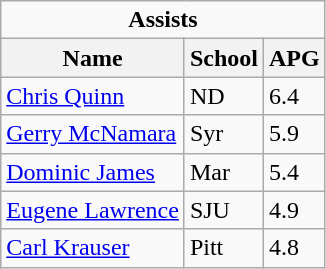<table class="wikitable">
<tr>
<td colspan=3 style="text-align:center;"><strong>Assists</strong></td>
</tr>
<tr>
<th>Name</th>
<th>School</th>
<th>APG</th>
</tr>
<tr>
<td><a href='#'>Chris Quinn</a></td>
<td>ND</td>
<td>6.4</td>
</tr>
<tr>
<td><a href='#'>Gerry McNamara</a></td>
<td>Syr</td>
<td>5.9</td>
</tr>
<tr>
<td><a href='#'>Dominic James</a></td>
<td>Mar</td>
<td>5.4</td>
</tr>
<tr>
<td><a href='#'>Eugene Lawrence</a></td>
<td>SJU</td>
<td>4.9</td>
</tr>
<tr>
<td><a href='#'>Carl Krauser</a></td>
<td>Pitt</td>
<td>4.8</td>
</tr>
</table>
